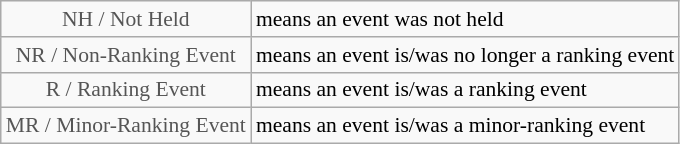<table class="wikitable" style="font-size:90%">
<tr>
<td style="text-align:center; color:#555555;" colspan="4">NH / Not Held</td>
<td>means an event was not held</td>
</tr>
<tr>
<td style="text-align:center; color:#555555;" colspan="4">NR / Non-Ranking Event</td>
<td>means an event is/was no longer a ranking event</td>
</tr>
<tr>
<td style="text-align:center; color:#555555;" colspan="4">R / Ranking Event</td>
<td>means an event is/was a ranking event</td>
</tr>
<tr>
<td style="text-align:center; color:#555555;" colspan="4">MR / Minor-Ranking Event</td>
<td>means an event is/was a minor-ranking event</td>
</tr>
</table>
